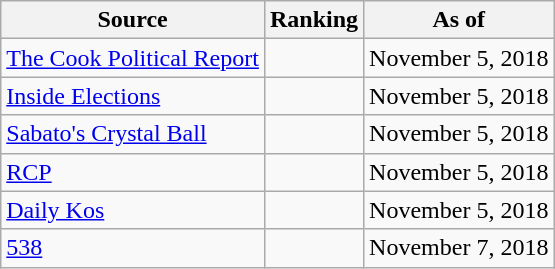<table class="wikitable" style="text-align:center">
<tr>
<th>Source</th>
<th>Ranking</th>
<th>As of</th>
</tr>
<tr>
<td align=left><a href='#'>The Cook Political Report</a></td>
<td></td>
<td>November 5, 2018</td>
</tr>
<tr>
<td align=left><a href='#'>Inside Elections</a></td>
<td></td>
<td>November 5, 2018</td>
</tr>
<tr>
<td align=left><a href='#'>Sabato's Crystal Ball</a></td>
<td></td>
<td>November 5, 2018</td>
</tr>
<tr>
<td align="left"><a href='#'>RCP</a></td>
<td></td>
<td>November 5, 2018</td>
</tr>
<tr>
<td align="left"><a href='#'>Daily Kos</a></td>
<td></td>
<td>November 5, 2018</td>
</tr>
<tr>
<td align="left"><a href='#'>538</a></td>
<td></td>
<td>November 7, 2018</td>
</tr>
</table>
